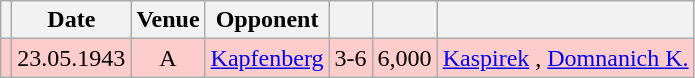<table class="wikitable" Style="text-align: center">
<tr>
<th></th>
<th>Date</th>
<th>Venue</th>
<th>Opponent</th>
<th></th>
<th></th>
<th></th>
</tr>
<tr style="background:#fcc">
<td></td>
<td>23.05.1943</td>
<td>A</td>
<td align="left"><a href='#'>Kapfenberg</a></td>
<td>3-6</td>
<td align="right">6,000</td>
<td align="left"><a href='#'>Kaspirek</a>  , <a href='#'>Domnanich K.</a> </td>
</tr>
</table>
